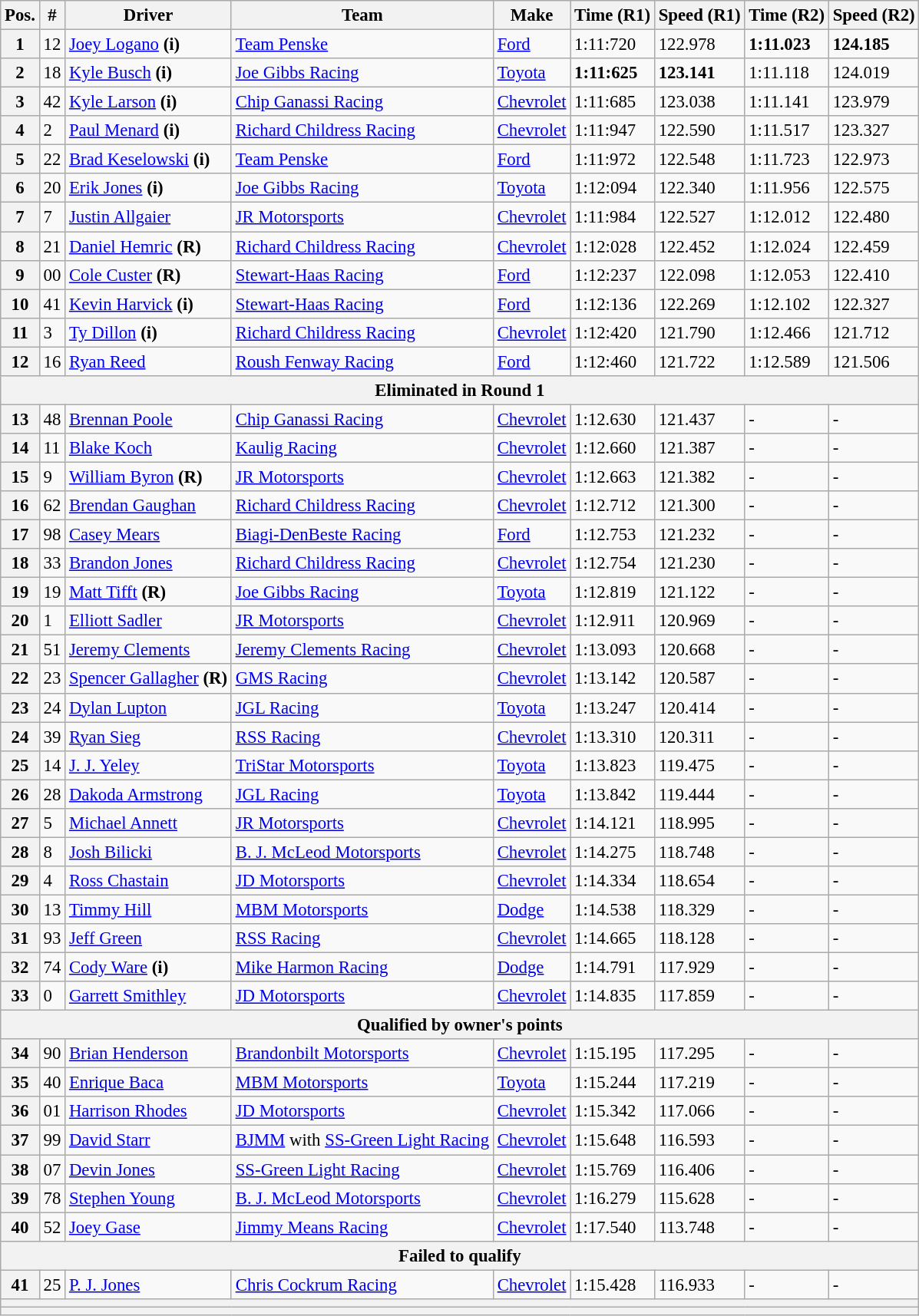<table class="wikitable" style="font-size: 95%;">
<tr>
<th>Pos.</th>
<th>#</th>
<th>Driver</th>
<th>Team</th>
<th>Make</th>
<th>Time (R1)</th>
<th>Speed (R1)</th>
<th>Time (R2)</th>
<th>Speed (R2)</th>
</tr>
<tr>
<th>1</th>
<td>12</td>
<td><a href='#'>Joey Logano</a> <strong>(i)</strong></td>
<td><a href='#'>Team Penske</a></td>
<td><a href='#'>Ford</a></td>
<td>1:11:720</td>
<td>122.978</td>
<td><strong>1:11.023</strong></td>
<td><strong>124.185</strong></td>
</tr>
<tr>
<th>2</th>
<td>18</td>
<td><a href='#'>Kyle Busch</a> <strong>(i)</strong></td>
<td><a href='#'>Joe Gibbs Racing</a></td>
<td><a href='#'>Toyota</a></td>
<td><strong>1:11:625</strong></td>
<td><strong>123.141</strong></td>
<td>1:11.118</td>
<td>124.019</td>
</tr>
<tr>
<th>3</th>
<td>42</td>
<td><a href='#'>Kyle Larson</a> <strong>(i)</strong></td>
<td><a href='#'>Chip Ganassi Racing</a></td>
<td><a href='#'>Chevrolet</a></td>
<td>1:11:685</td>
<td>123.038</td>
<td>1:11.141</td>
<td>123.979</td>
</tr>
<tr>
<th>4</th>
<td>2</td>
<td><a href='#'>Paul Menard</a> <strong>(i)</strong></td>
<td><a href='#'>Richard Childress Racing</a></td>
<td><a href='#'>Chevrolet</a></td>
<td>1:11:947</td>
<td>122.590</td>
<td>1:11.517</td>
<td>123.327</td>
</tr>
<tr>
<th>5</th>
<td>22</td>
<td><a href='#'>Brad Keselowski</a> <strong>(i)</strong></td>
<td><a href='#'>Team Penske</a></td>
<td><a href='#'>Ford</a></td>
<td>1:11:972</td>
<td>122.548</td>
<td>1:11.723</td>
<td>122.973</td>
</tr>
<tr>
<th>6</th>
<td>20</td>
<td><a href='#'>Erik Jones</a> <strong>(i)</strong></td>
<td><a href='#'>Joe Gibbs Racing</a></td>
<td><a href='#'>Toyota</a></td>
<td>1:12:094</td>
<td>122.340</td>
<td>1:11.956</td>
<td>122.575</td>
</tr>
<tr>
<th>7</th>
<td>7</td>
<td><a href='#'>Justin Allgaier</a></td>
<td><a href='#'>JR Motorsports</a></td>
<td><a href='#'>Chevrolet</a></td>
<td>1:11:984</td>
<td>122.527</td>
<td>1:12.012</td>
<td>122.480</td>
</tr>
<tr>
<th>8</th>
<td>21</td>
<td><a href='#'>Daniel Hemric</a> <strong>(R)</strong></td>
<td><a href='#'>Richard Childress Racing</a></td>
<td><a href='#'>Chevrolet</a></td>
<td>1:12:028</td>
<td>122.452</td>
<td>1:12.024</td>
<td>122.459</td>
</tr>
<tr>
<th>9</th>
<td>00</td>
<td><a href='#'>Cole Custer</a> <strong>(R)</strong></td>
<td><a href='#'>Stewart-Haas Racing</a></td>
<td><a href='#'>Ford</a></td>
<td>1:12:237</td>
<td>122.098</td>
<td>1:12.053</td>
<td>122.410</td>
</tr>
<tr>
<th>10</th>
<td>41</td>
<td><a href='#'>Kevin Harvick</a> <strong>(i)</strong></td>
<td><a href='#'>Stewart-Haas Racing</a></td>
<td><a href='#'>Ford</a></td>
<td>1:12:136</td>
<td>122.269</td>
<td>1:12.102</td>
<td>122.327</td>
</tr>
<tr>
<th>11</th>
<td>3</td>
<td><a href='#'>Ty Dillon</a> <strong>(i)</strong></td>
<td><a href='#'>Richard Childress Racing</a></td>
<td><a href='#'>Chevrolet</a></td>
<td>1:12:420</td>
<td>121.790</td>
<td>1:12.466</td>
<td>121.712</td>
</tr>
<tr>
<th>12</th>
<td>16</td>
<td><a href='#'>Ryan Reed</a></td>
<td><a href='#'>Roush Fenway Racing</a></td>
<td><a href='#'>Ford</a></td>
<td>1:12:460</td>
<td>121.722</td>
<td>1:12.589</td>
<td>121.506</td>
</tr>
<tr>
<th colspan="9">Eliminated in Round 1</th>
</tr>
<tr>
<th>13</th>
<td>48</td>
<td><a href='#'>Brennan Poole</a></td>
<td><a href='#'>Chip Ganassi Racing</a></td>
<td><a href='#'>Chevrolet</a></td>
<td>1:12.630</td>
<td>121.437</td>
<td>-</td>
<td>-</td>
</tr>
<tr>
<th>14</th>
<td>11</td>
<td><a href='#'>Blake Koch</a></td>
<td><a href='#'>Kaulig Racing</a></td>
<td><a href='#'>Chevrolet</a></td>
<td>1:12.660</td>
<td>121.387</td>
<td>-</td>
<td>-</td>
</tr>
<tr>
<th>15</th>
<td>9</td>
<td><a href='#'>William Byron</a> <strong>(R)</strong></td>
<td><a href='#'>JR Motorsports</a></td>
<td><a href='#'>Chevrolet</a></td>
<td>1:12.663</td>
<td>121.382</td>
<td>-</td>
<td>-</td>
</tr>
<tr>
<th>16</th>
<td>62</td>
<td><a href='#'>Brendan Gaughan</a></td>
<td><a href='#'>Richard Childress Racing</a></td>
<td><a href='#'>Chevrolet</a></td>
<td>1:12.712</td>
<td>121.300</td>
<td>-</td>
<td>-</td>
</tr>
<tr>
<th>17</th>
<td>98</td>
<td><a href='#'>Casey Mears</a></td>
<td><a href='#'>Biagi-DenBeste Racing</a></td>
<td><a href='#'>Ford</a></td>
<td>1:12.753</td>
<td>121.232</td>
<td>-</td>
<td>-</td>
</tr>
<tr>
<th>18</th>
<td>33</td>
<td><a href='#'>Brandon Jones</a></td>
<td><a href='#'>Richard Childress Racing</a></td>
<td><a href='#'>Chevrolet</a></td>
<td>1:12.754</td>
<td>121.230</td>
<td>-</td>
<td>-</td>
</tr>
<tr>
<th>19</th>
<td>19</td>
<td><a href='#'>Matt Tifft</a> <strong>(R)</strong></td>
<td><a href='#'>Joe Gibbs Racing</a></td>
<td><a href='#'>Toyota</a></td>
<td>1:12.819</td>
<td>121.122</td>
<td>-</td>
<td>-</td>
</tr>
<tr>
<th>20</th>
<td>1</td>
<td><a href='#'>Elliott Sadler</a></td>
<td><a href='#'>JR Motorsports</a></td>
<td><a href='#'>Chevrolet</a></td>
<td>1:12.911</td>
<td>120.969</td>
<td>-</td>
<td>-</td>
</tr>
<tr>
<th>21</th>
<td>51</td>
<td><a href='#'>Jeremy Clements</a></td>
<td><a href='#'>Jeremy Clements Racing</a></td>
<td><a href='#'>Chevrolet</a></td>
<td>1:13.093</td>
<td>120.668</td>
<td>-</td>
<td>-</td>
</tr>
<tr>
<th>22</th>
<td>23</td>
<td><a href='#'>Spencer Gallagher</a> <strong>(R)</strong></td>
<td><a href='#'>GMS Racing</a></td>
<td><a href='#'>Chevrolet</a></td>
<td>1:13.142</td>
<td>120.587</td>
<td>-</td>
<td>-</td>
</tr>
<tr>
<th>23</th>
<td>24</td>
<td><a href='#'>Dylan Lupton</a></td>
<td><a href='#'>JGL Racing</a></td>
<td><a href='#'>Toyota</a></td>
<td>1:13.247</td>
<td>120.414</td>
<td>-</td>
<td>-</td>
</tr>
<tr>
<th>24</th>
<td>39</td>
<td><a href='#'>Ryan Sieg</a></td>
<td><a href='#'>RSS Racing</a></td>
<td><a href='#'>Chevrolet</a></td>
<td>1:13.310</td>
<td>120.311</td>
<td>-</td>
<td>-</td>
</tr>
<tr>
<th>25</th>
<td>14</td>
<td><a href='#'>J. J. Yeley</a></td>
<td><a href='#'>TriStar Motorsports</a></td>
<td><a href='#'>Toyota</a></td>
<td>1:13.823</td>
<td>119.475</td>
<td>-</td>
<td>-</td>
</tr>
<tr>
<th>26</th>
<td>28</td>
<td><a href='#'>Dakoda Armstrong</a></td>
<td><a href='#'>JGL Racing</a></td>
<td><a href='#'>Toyota</a></td>
<td>1:13.842</td>
<td>119.444</td>
<td>-</td>
<td>-</td>
</tr>
<tr>
<th>27</th>
<td>5</td>
<td><a href='#'>Michael Annett</a></td>
<td><a href='#'>JR Motorsports</a></td>
<td><a href='#'>Chevrolet</a></td>
<td>1:14.121</td>
<td>118.995</td>
<td>-</td>
<td>-</td>
</tr>
<tr>
<th>28</th>
<td>8</td>
<td><a href='#'>Josh Bilicki</a></td>
<td><a href='#'>B. J. McLeod Motorsports</a></td>
<td><a href='#'>Chevrolet</a></td>
<td>1:14.275</td>
<td>118.748</td>
<td>-</td>
<td>-</td>
</tr>
<tr>
<th>29</th>
<td>4</td>
<td><a href='#'>Ross Chastain</a></td>
<td><a href='#'>JD Motorsports</a></td>
<td><a href='#'>Chevrolet</a></td>
<td>1:14.334</td>
<td>118.654</td>
<td>-</td>
<td>-</td>
</tr>
<tr>
<th>30</th>
<td>13</td>
<td><a href='#'>Timmy Hill</a></td>
<td><a href='#'>MBM Motorsports</a></td>
<td><a href='#'>Dodge</a></td>
<td>1:14.538</td>
<td>118.329</td>
<td>-</td>
<td>-</td>
</tr>
<tr>
<th>31</th>
<td>93</td>
<td><a href='#'>Jeff Green</a></td>
<td><a href='#'>RSS Racing</a></td>
<td><a href='#'>Chevrolet</a></td>
<td>1:14.665</td>
<td>118.128</td>
<td>-</td>
<td>-</td>
</tr>
<tr>
<th>32</th>
<td>74</td>
<td><a href='#'>Cody Ware</a> <strong>(i)</strong></td>
<td><a href='#'>Mike Harmon Racing</a></td>
<td><a href='#'>Dodge</a></td>
<td>1:14.791</td>
<td>117.929</td>
<td>-</td>
<td>-</td>
</tr>
<tr>
<th>33</th>
<td>0</td>
<td><a href='#'>Garrett Smithley</a></td>
<td><a href='#'>JD Motorsports</a></td>
<td><a href='#'>Chevrolet</a></td>
<td>1:14.835</td>
<td>117.859</td>
<td>-</td>
<td>-</td>
</tr>
<tr>
<th colspan="9">Qualified by owner's points</th>
</tr>
<tr>
<th>34</th>
<td>90</td>
<td><a href='#'>Brian Henderson</a></td>
<td><a href='#'>Brandonbilt Motorsports</a></td>
<td><a href='#'>Chevrolet</a></td>
<td>1:15.195</td>
<td>117.295</td>
<td>-</td>
<td>-</td>
</tr>
<tr>
<th>35</th>
<td>40</td>
<td><a href='#'>Enrique Baca</a></td>
<td><a href='#'>MBM Motorsports</a></td>
<td><a href='#'>Toyota</a></td>
<td>1:15.244</td>
<td>117.219</td>
<td>-</td>
<td>-</td>
</tr>
<tr>
<th>36</th>
<td>01</td>
<td><a href='#'>Harrison Rhodes</a></td>
<td><a href='#'>JD Motorsports</a></td>
<td><a href='#'>Chevrolet</a></td>
<td>1:15.342</td>
<td>117.066</td>
<td>-</td>
<td>-</td>
</tr>
<tr>
<th>37</th>
<td>99</td>
<td><a href='#'>David Starr</a></td>
<td><a href='#'>BJMM</a> with <a href='#'>SS-Green Light Racing</a></td>
<td><a href='#'>Chevrolet</a></td>
<td>1:15.648</td>
<td>116.593</td>
<td>-</td>
<td>-</td>
</tr>
<tr>
<th>38</th>
<td>07</td>
<td><a href='#'>Devin Jones</a></td>
<td><a href='#'>SS-Green Light Racing</a></td>
<td><a href='#'>Chevrolet</a></td>
<td>1:15.769</td>
<td>116.406</td>
<td>-</td>
<td>-</td>
</tr>
<tr>
<th>39</th>
<td>78</td>
<td><a href='#'>Stephen Young</a></td>
<td><a href='#'>B. J. McLeod Motorsports</a></td>
<td><a href='#'>Chevrolet</a></td>
<td>1:16.279</td>
<td>115.628</td>
<td>-</td>
<td>-</td>
</tr>
<tr>
<th>40</th>
<td>52</td>
<td><a href='#'>Joey Gase</a></td>
<td><a href='#'>Jimmy Means Racing</a></td>
<td><a href='#'>Chevrolet</a></td>
<td>1:17.540</td>
<td>113.748</td>
<td>-</td>
<td>-</td>
</tr>
<tr>
<th colspan="9">Failed to qualify</th>
</tr>
<tr>
<th>41</th>
<td>25</td>
<td><a href='#'>P. J. Jones</a></td>
<td><a href='#'>Chris Cockrum Racing</a></td>
<td><a href='#'>Chevrolet</a></td>
<td>1:15.428</td>
<td>116.933</td>
<td>-</td>
<td>-</td>
</tr>
<tr>
<th colspan="9"></th>
</tr>
<tr>
<th colspan="9"></th>
</tr>
</table>
